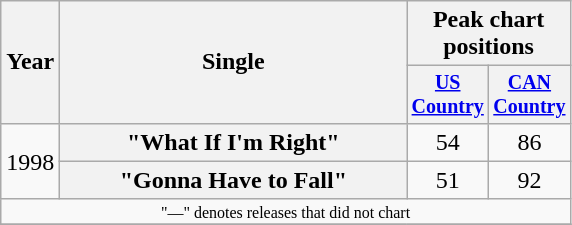<table class="wikitable plainrowheaders" style="text-align:center;">
<tr>
<th rowspan="2">Year</th>
<th rowspan="2" style="width:14em;">Single</th>
<th colspan="2">Peak chart<br>positions</th>
</tr>
<tr style="font-size:smaller;">
<th width="45"><a href='#'>US Country</a></th>
<th width="45"><a href='#'>CAN Country</a></th>
</tr>
<tr>
<td rowspan="2">1998</td>
<th scope="row">"What If I'm Right"</th>
<td>54</td>
<td>86</td>
</tr>
<tr>
<th scope="row">"Gonna Have to Fall"</th>
<td>51</td>
<td>92</td>
</tr>
<tr>
<td colspan="4" style="font-size:8pt">"—" denotes releases that did not chart</td>
</tr>
<tr>
</tr>
</table>
